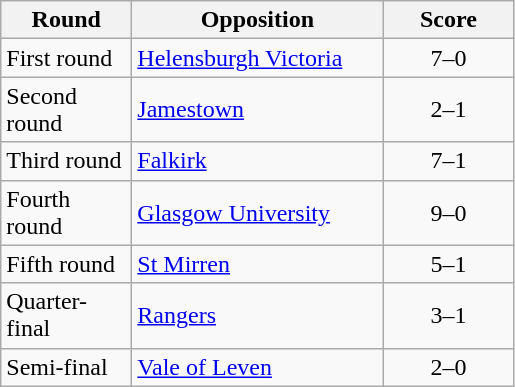<table class="wikitable" style="text-align:left;margin-left:1em;float:left">
<tr>
<th width=80>Round</th>
<th width=160>Opposition</th>
<th width=80>Score</th>
</tr>
<tr>
<td>First round</td>
<td><a href='#'>Helensburgh Victoria</a></td>
<td align=center>7–0</td>
</tr>
<tr>
<td>Second round</td>
<td><a href='#'>Jamestown</a></td>
<td align=center>2–1</td>
</tr>
<tr>
<td>Third round</td>
<td><a href='#'>Falkirk</a></td>
<td align=center>7–1</td>
</tr>
<tr>
<td>Fourth round</td>
<td><a href='#'>Glasgow University</a></td>
<td align=center>9–0</td>
</tr>
<tr>
<td>Fifth round</td>
<td><a href='#'>St Mirren</a></td>
<td align=center>5–1</td>
</tr>
<tr>
<td>Quarter-final</td>
<td><a href='#'>Rangers</a></td>
<td align=center>3–1</td>
</tr>
<tr>
<td>Semi-final</td>
<td><a href='#'>Vale of Leven</a></td>
<td align=center>2–0</td>
</tr>
</table>
